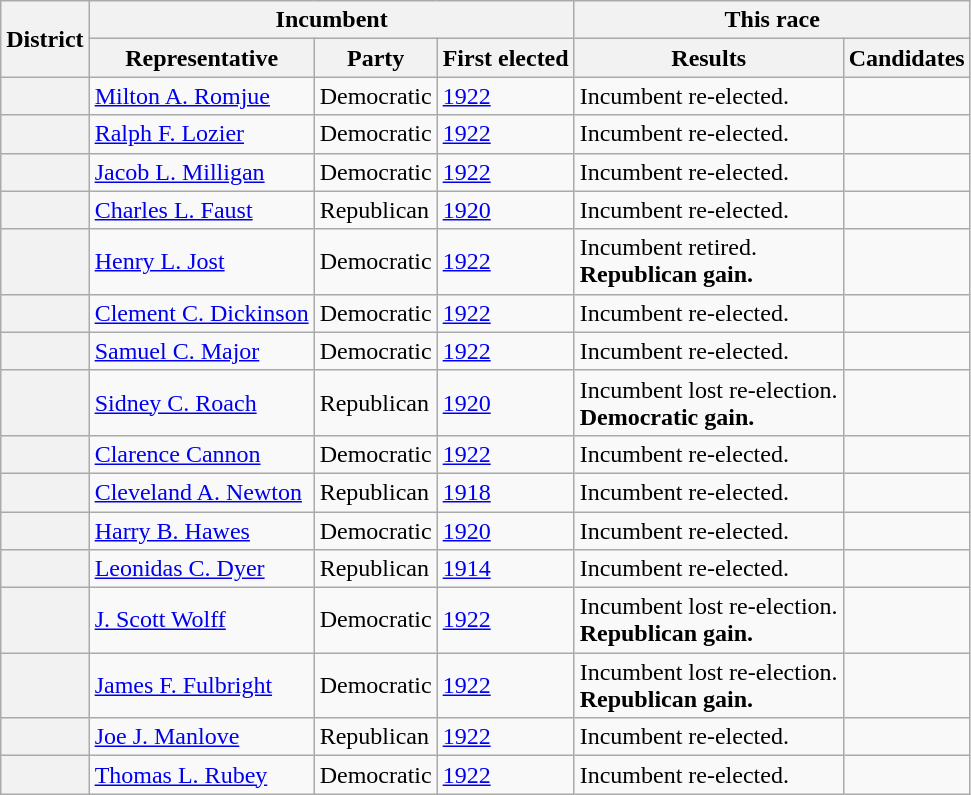<table class=wikitable>
<tr>
<th rowspan=2>District</th>
<th colspan=3>Incumbent</th>
<th colspan=2>This race</th>
</tr>
<tr>
<th>Representative</th>
<th>Party</th>
<th>First elected</th>
<th>Results</th>
<th>Candidates</th>
</tr>
<tr>
<th></th>
<td><a href='#'>Milton A. Romjue</a></td>
<td>Democratic</td>
<td><a href='#'>1922</a></td>
<td>Incumbent re-elected.</td>
<td nowrap></td>
</tr>
<tr>
<th></th>
<td><a href='#'>Ralph F. Lozier</a></td>
<td>Democratic</td>
<td><a href='#'>1922</a></td>
<td>Incumbent re-elected.</td>
<td nowrap></td>
</tr>
<tr>
<th></th>
<td><a href='#'>Jacob L. Milligan</a></td>
<td>Democratic</td>
<td><a href='#'>1922</a></td>
<td>Incumbent re-elected.</td>
<td nowrap></td>
</tr>
<tr>
<th></th>
<td><a href='#'>Charles L. Faust</a></td>
<td>Republican</td>
<td><a href='#'>1920</a></td>
<td>Incumbent re-elected.</td>
<td nowrap></td>
</tr>
<tr>
<th></th>
<td><a href='#'>Henry L. Jost</a></td>
<td>Democratic</td>
<td><a href='#'>1922</a></td>
<td>Incumbent retired.<br><strong>Republican gain.</strong></td>
<td nowrap></td>
</tr>
<tr>
<th></th>
<td><a href='#'>Clement C. Dickinson</a></td>
<td>Democratic</td>
<td><a href='#'>1922</a></td>
<td>Incumbent re-elected.</td>
<td nowrap></td>
</tr>
<tr>
<th></th>
<td><a href='#'>Samuel C. Major</a></td>
<td>Democratic</td>
<td><a href='#'>1922</a></td>
<td>Incumbent re-elected.</td>
<td nowrap></td>
</tr>
<tr>
<th></th>
<td><a href='#'>Sidney C. Roach</a></td>
<td>Republican</td>
<td><a href='#'>1920</a></td>
<td>Incumbent lost re-election.<br><strong>Democratic gain.</strong></td>
<td nowrap></td>
</tr>
<tr>
<th></th>
<td><a href='#'>Clarence Cannon</a></td>
<td>Democratic</td>
<td><a href='#'>1922</a></td>
<td>Incumbent re-elected.</td>
<td nowrap></td>
</tr>
<tr>
<th></th>
<td><a href='#'>Cleveland A. Newton</a></td>
<td>Republican</td>
<td><a href='#'>1918</a></td>
<td>Incumbent re-elected.</td>
<td nowrap></td>
</tr>
<tr>
<th></th>
<td><a href='#'>Harry B. Hawes</a></td>
<td>Democratic</td>
<td><a href='#'>1920</a></td>
<td>Incumbent re-elected.</td>
<td nowrap></td>
</tr>
<tr>
<th></th>
<td><a href='#'>Leonidas C. Dyer</a></td>
<td>Republican</td>
<td><a href='#'>1914</a></td>
<td>Incumbent re-elected.</td>
<td nowrap></td>
</tr>
<tr>
<th></th>
<td><a href='#'>J. Scott Wolff</a></td>
<td>Democratic</td>
<td><a href='#'>1922</a></td>
<td>Incumbent lost re-election.<br><strong>Republican gain.</strong></td>
<td nowrap></td>
</tr>
<tr>
<th></th>
<td><a href='#'>James F. Fulbright</a></td>
<td>Democratic</td>
<td><a href='#'>1922</a></td>
<td>Incumbent lost re-election.<br><strong>Republican gain.</strong></td>
<td nowrap></td>
</tr>
<tr>
<th></th>
<td><a href='#'>Joe J. Manlove</a></td>
<td>Republican</td>
<td><a href='#'>1922</a></td>
<td>Incumbent re-elected.</td>
<td nowrap></td>
</tr>
<tr>
<th></th>
<td><a href='#'>Thomas L. Rubey</a></td>
<td>Democratic</td>
<td><a href='#'>1922</a></td>
<td>Incumbent re-elected.</td>
<td nowrap></td>
</tr>
</table>
